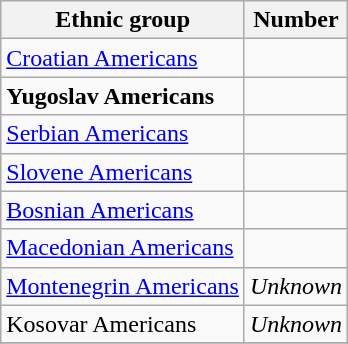<table class="wikitable sortable">
<tr>
<th>Ethnic group</th>
<th>Number</th>
</tr>
<tr>
<td> <a href='#'>Croatian Americans</a></td>
<td></td>
</tr>
<tr>
<td> <strong>Yugoslav Americans</strong></td>
<td></td>
</tr>
<tr>
<td> <a href='#'>Serbian Americans</a></td>
<td></td>
</tr>
<tr>
<td> <a href='#'>Slovene Americans</a></td>
<td></td>
</tr>
<tr>
<td> <a href='#'>Bosnian Americans</a></td>
<td></td>
</tr>
<tr>
<td> <a href='#'>Macedonian Americans</a></td>
<td></td>
</tr>
<tr>
<td> <a href='#'>Montenegrin Americans</a></td>
<td><em>Unknown</em></td>
</tr>
<tr>
<td> Kosovar Americans</td>
<td><em>Unknown</em></td>
</tr>
<tr>
</tr>
</table>
